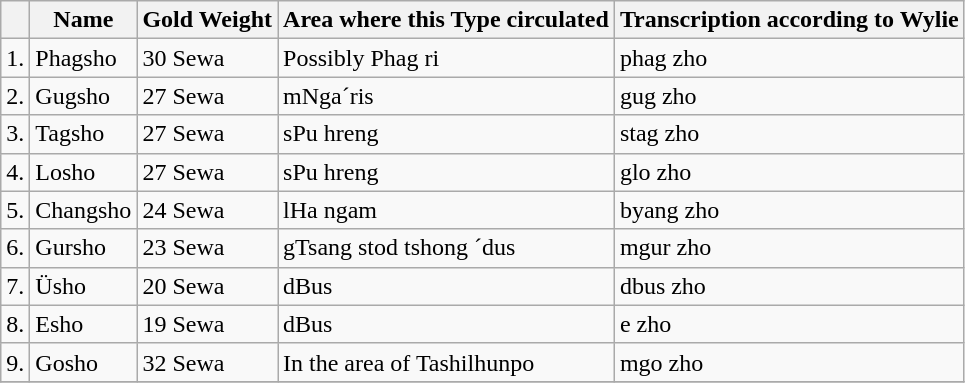<table class="wikitable">
<tr>
<th></th>
<th>Name</th>
<th>Gold Weight</th>
<th>Area where this Type circulated</th>
<th>Transcription according to Wylie</th>
</tr>
<tr>
<td>1.</td>
<td>Phagsho</td>
<td>30 Sewa</td>
<td>Possibly Phag ri</td>
<td>phag zho</td>
</tr>
<tr ---->
<td>2.</td>
<td>Gugsho</td>
<td>27 Sewa</td>
<td>mNga´ris</td>
<td>gug zho</td>
</tr>
<tr ---->
<td>3.</td>
<td>Tagsho</td>
<td>27 Sewa</td>
<td>sPu hreng</td>
<td>stag zho</td>
</tr>
<tr ---->
<td>4.</td>
<td>Losho</td>
<td>27 Sewa</td>
<td>sPu hreng</td>
<td>glo zho</td>
</tr>
<tr ---->
<td>5.</td>
<td>Changsho</td>
<td>24 Sewa</td>
<td>lHa ngam</td>
<td>byang zho</td>
</tr>
<tr ---->
<td>6.</td>
<td>Gursho</td>
<td>23 Sewa</td>
<td>gTsang stod tshong ´dus</td>
<td>mgur zho</td>
</tr>
<tr ---->
<td>7.</td>
<td>Üsho</td>
<td>20 Sewa</td>
<td>dBus</td>
<td>dbus zho</td>
</tr>
<tr ---->
<td>8.</td>
<td>Esho</td>
<td>19 Sewa</td>
<td>dBus</td>
<td>e zho</td>
</tr>
<tr ---->
<td>9.</td>
<td>Gosho</td>
<td>32 Sewa</td>
<td>In the area of Tashilhunpo</td>
<td>mgo zho</td>
</tr>
<tr ---->
</tr>
</table>
